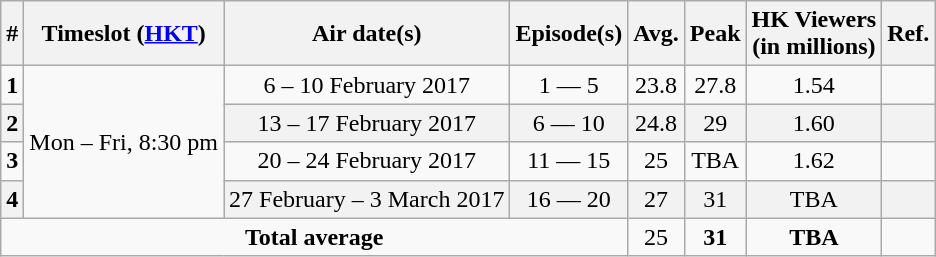<table class="wikitable" style="text-align:center;">
<tr>
<th>#</th>
<th>Timeslot (<a href='#'>HKT</a>)</th>
<th>Air date(s)</th>
<th>Episode(s)</th>
<th>Avg.</th>
<th>Peak</th>
<th>HK Viewers<br>(in millions)</th>
<th>Ref.</th>
</tr>
<tr>
<td><strong>1</strong></td>
<td rowspan="4">Mon – Fri, 8:30 pm</td>
<td>6 – 10 February 2017</td>
<td>1 — 5</td>
<td>23.8</td>
<td>27.8</td>
<td>1.54</td>
<td></td>
</tr>
<tr ---- bgcolor="#F2F2F2">
<td><strong>2</strong></td>
<td>13 – 17 February 2017</td>
<td>6 — 10</td>
<td>24.8</td>
<td>29</td>
<td>1.60</td>
<td></td>
</tr>
<tr>
<td><strong>3</strong></td>
<td>20 – 24 February 2017</td>
<td>11 — 15</td>
<td>25</td>
<td>TBA</td>
<td>1.62</td>
<td></td>
</tr>
<tr ---- bgcolor="#F2F2F2">
<td><strong>4</strong></td>
<td>27 February – 3 March 2017</td>
<td>16 — 20</td>
<td>27</td>
<td>31</td>
<td>TBA</td>
<td></td>
</tr>
<tr>
<td colspan="4"><strong>Total average</strong></td>
<td>25</td>
<td><strong>31</strong></td>
<td><strong>TBA</strong></td>
<td></td>
</tr>
</table>
